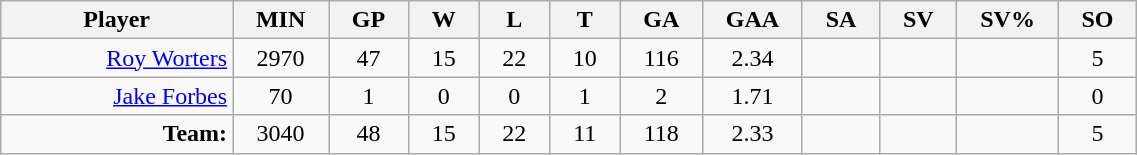<table class="wikitable sortable" width="60%">
<tr>
<th bgcolor="#DDDDFF" width="10%">Player</th>
<th width="3%" bgcolor="#DDDDFF">MIN</th>
<th width="3%" bgcolor="#DDDDFF">GP</th>
<th width="3%" bgcolor="#DDDDFF">W</th>
<th width="3%" bgcolor="#DDDDFF">L</th>
<th width="3%" bgcolor="#DDDDFF">T</th>
<th width="3%" bgcolor="#DDDDFF">GA</th>
<th width="3%" bgcolor="#DDDDFF">GAA</th>
<th width="3%" bgcolor="#DDDDFF">SA</th>
<th width="3%" bgcolor="#DDDDFF">SV</th>
<th width="3%" bgcolor="#DDDDFF">SV%</th>
<th width="3%" bgcolor="#DDDDFF">SO</th>
</tr>
<tr align="center">
<td align="right"><a href='#'>Roy Worters</a></td>
<td>2970</td>
<td>47</td>
<td>15</td>
<td>22</td>
<td>10</td>
<td>116</td>
<td>2.34</td>
<td></td>
<td></td>
<td></td>
<td>5</td>
</tr>
<tr align="center">
<td align="right"><a href='#'>Jake Forbes</a></td>
<td>70</td>
<td>1</td>
<td>0</td>
<td>0</td>
<td>1</td>
<td>2</td>
<td>1.71</td>
<td></td>
<td></td>
<td></td>
<td>0</td>
</tr>
<tr align="center">
<td align="right"><strong>Team:</strong></td>
<td>3040</td>
<td>48</td>
<td>15</td>
<td>22</td>
<td>11</td>
<td>118</td>
<td>2.33</td>
<td></td>
<td></td>
<td></td>
<td>5</td>
</tr>
</table>
